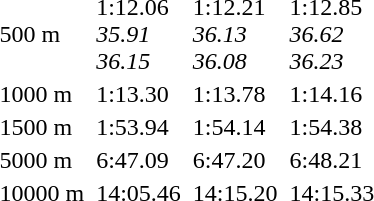<table>
<tr>
<td>500 m<br></td>
<td></td>
<td>1:12.06<br><em>35.91<br>36.15</em></td>
<td></td>
<td>1:12.21<br><em>36.13<br>36.08</em></td>
<td></td>
<td>1:12.85<br><em>36.62<br>36.23</em></td>
</tr>
<tr>
<td>1000 m<br></td>
<td></td>
<td>1:13.30</td>
<td></td>
<td>1:13.78</td>
<td></td>
<td>1:14.16</td>
</tr>
<tr>
<td>1500 m<br></td>
<td></td>
<td>1:53.94</td>
<td></td>
<td>1:54.14</td>
<td></td>
<td>1:54.38</td>
</tr>
<tr>
<td>5000 m<br></td>
<td></td>
<td>6:47.09</td>
<td></td>
<td>6:47.20</td>
<td></td>
<td>6:48.21</td>
</tr>
<tr>
<td>10000 m<br></td>
<td></td>
<td>14:05.46</td>
<td></td>
<td>14:15.20</td>
<td></td>
<td>14:15.33</td>
</tr>
</table>
